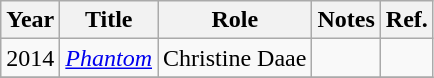<table class="wikitable">
<tr>
<th>Year</th>
<th>Title</th>
<th>Role</th>
<th>Notes</th>
<th>Ref.</th>
</tr>
<tr>
<td>2014</td>
<td><em><a href='#'>Phantom</a></em></td>
<td>Christine Daae</td>
<td></td>
<td></td>
</tr>
<tr>
</tr>
</table>
